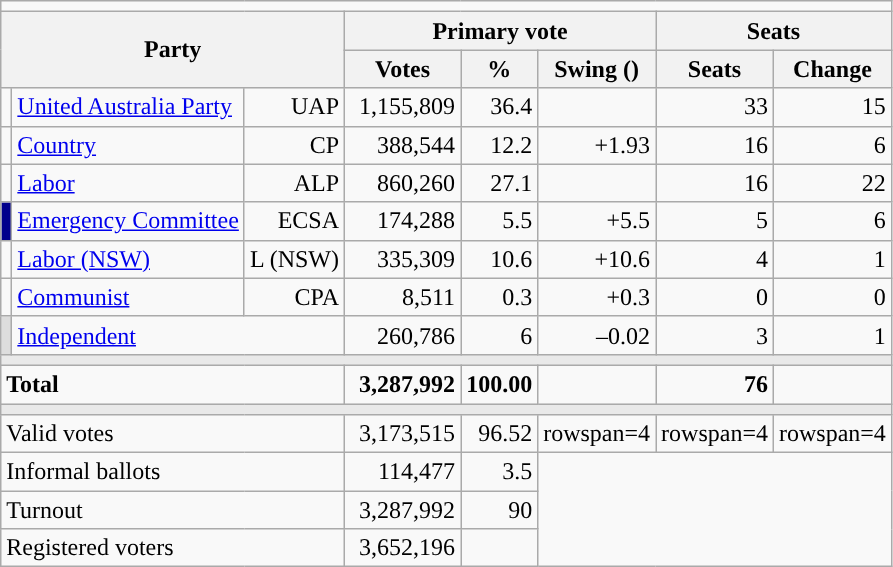<table class="wikitable sortable tpl-blanktable" style="text-align:right; margin-bottom:0">
<tr>
<td colspan=10 align=center></td>
</tr>
<tr>
<th colspan="3" rowspan="2" style="width:200px">Party</th>
<th colspan="3">Primary vote</th>
<th colspan="2">Seats</th>
</tr>
<tr>
<th style="width:70px;">Votes</th>
<th style="width:40px;">%</th>
<th style="width:40px;">Swing ()</th>
<th style="width:40px;">Seats</th>
<th style="width:40px;">Change</th>
</tr>
<tr>
<td style="background-color:"></td>
<td style="text-align:left;"><a href='#'>United Australia Party</a></td>
<td>UAP</td>
<td>1,155,809</td>
<td>36.4</td>
<td></td>
<td>33</td>
<td> 15</td>
</tr>
<tr>
<td style="background-color:"></td>
<td style="text-align:left;"><a href='#'>Country</a></td>
<td>CP</td>
<td>388,544</td>
<td>12.2</td>
<td>+1.93</td>
<td>16</td>
<td> 6</td>
</tr>
<tr>
<td style="background-color:"></td>
<td style="text-align:left;"><a href='#'>Labor</a></td>
<td>ALP</td>
<td>860,260</td>
<td>27.1</td>
<td></td>
<td>16</td>
<td> 22</td>
</tr>
<tr>
<td style="background-color:#01008c;"></td>
<td style="text-align:left;"><a href='#'>Emergency Committee</a></td>
<td>ECSA</td>
<td>174,288</td>
<td>5.5</td>
<td>+5.5</td>
<td>5</td>
<td> 6</td>
</tr>
<tr>
<td style="background-color:"></td>
<td style="text-align:left;"><a href='#'>Labor (NSW)</a></td>
<td>L (NSW)</td>
<td>335,309</td>
<td>10.6</td>
<td>+10.6</td>
<td>4</td>
<td> 1</td>
</tr>
<tr>
<td style="background-color:"></td>
<td style="text-align:left;"><a href='#'>Communist</a></td>
<td>CPA</td>
<td>8,511</td>
<td>0.3</td>
<td>+0.3</td>
<td>0</td>
<td> 0</td>
</tr>
<tr>
<td style="background-color:#DDDDDD;"></td>
<td colspan=2 style="text-align:left;"><a href='#'>Independent</a></td>
<td>260,786</td>
<td>6</td>
<td>–0.02</td>
<td>3</td>
<td> 1</td>
</tr>
<tr>
<td style="background-color:#E9E9E9;" colspan="10"></td>
</tr>
<tr style="font-weight:bold">
<td style="text-align:left;" colspan="3">Total</td>
<td>3,287,992</td>
<td>100.00</td>
<td></td>
<td>76</td>
<td></td>
</tr>
<tr>
<td style="background-color:#E9E9E9;" colspan="10"></td>
</tr>
<tr>
<td style="text-align:left;" colspan="3">Valid votes</td>
<td>3,173,515</td>
<td>96.52</td>
<td>rowspan=4 </td>
<td>rowspan=4 </td>
<td>rowspan=4 </td>
</tr>
<tr>
<td style="text-align:left;" colspan="3">Informal ballots</td>
<td>114,477</td>
<td>3.5</td>
</tr>
<tr>
<td style="text-align:left;" colspan="3">Turnout</td>
<td>3,287,992</td>
<td>90</td>
</tr>
<tr>
<td style="text-align:left;" colspan="3">Registered voters</td>
<td>3,652,196</td>
<td></td>
</tr>
</table>
